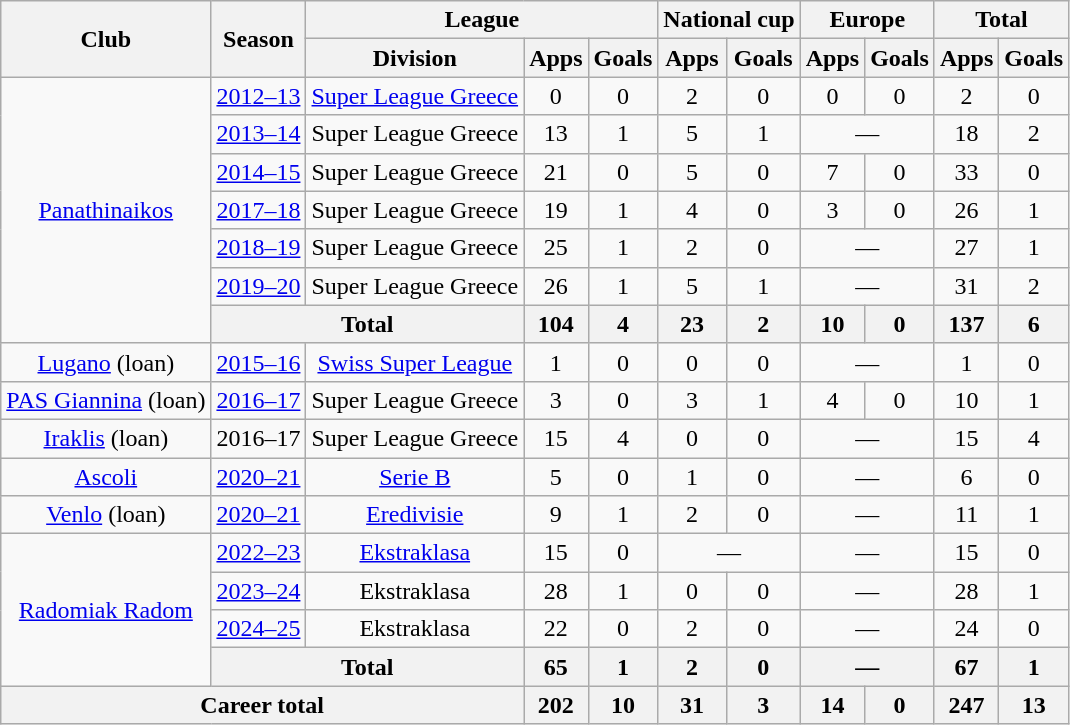<table class="wikitable" style="text-align: center">
<tr>
<th rowspan=2>Club</th>
<th rowspan=2>Season</th>
<th colspan=3>League</th>
<th colspan=2>National cup</th>
<th colspan=2>Europe</th>
<th colspan=2>Total</th>
</tr>
<tr>
<th>Division</th>
<th>Apps</th>
<th>Goals</th>
<th>Apps</th>
<th>Goals</th>
<th>Apps</th>
<th>Goals</th>
<th>Apps</th>
<th>Goals</th>
</tr>
<tr>
<td rowspan=7><a href='#'>Panathinaikos</a></td>
<td><a href='#'>2012–13</a></td>
<td><a href='#'>Super League Greece</a></td>
<td>0</td>
<td>0</td>
<td>2</td>
<td>0</td>
<td>0</td>
<td>0</td>
<td>2</td>
<td>0</td>
</tr>
<tr>
<td><a href='#'>2013–14</a></td>
<td>Super League Greece</td>
<td>13</td>
<td>1</td>
<td>5</td>
<td>1</td>
<td colspan=2>—</td>
<td>18</td>
<td>2</td>
</tr>
<tr>
<td><a href='#'>2014–15</a></td>
<td>Super League Greece</td>
<td>21</td>
<td>0</td>
<td>5</td>
<td>0</td>
<td>7</td>
<td>0</td>
<td>33</td>
<td>0</td>
</tr>
<tr>
<td><a href='#'>2017–18</a></td>
<td>Super League Greece</td>
<td>19</td>
<td>1</td>
<td>4</td>
<td>0</td>
<td>3</td>
<td>0</td>
<td>26</td>
<td>1</td>
</tr>
<tr>
<td><a href='#'>2018–19</a></td>
<td>Super League Greece</td>
<td>25</td>
<td>1</td>
<td>2</td>
<td>0</td>
<td colspan=2>—</td>
<td>27</td>
<td>1</td>
</tr>
<tr>
<td><a href='#'>2019–20</a></td>
<td>Super League Greece</td>
<td>26</td>
<td>1</td>
<td>5</td>
<td>1</td>
<td colspan=2>—</td>
<td>31</td>
<td>2</td>
</tr>
<tr>
<th colspan=2>Total</th>
<th>104</th>
<th>4</th>
<th>23</th>
<th>2</th>
<th>10</th>
<th>0</th>
<th>137</th>
<th>6</th>
</tr>
<tr>
<td><a href='#'>Lugano</a> (loan)</td>
<td><a href='#'>2015–16</a></td>
<td><a href='#'>Swiss Super League</a></td>
<td>1</td>
<td>0</td>
<td>0</td>
<td>0</td>
<td colspan=2>—</td>
<td>1</td>
<td>0</td>
</tr>
<tr>
<td><a href='#'>PAS Giannina</a> (loan)</td>
<td><a href='#'>2016–17</a></td>
<td>Super League Greece</td>
<td>3</td>
<td>0</td>
<td>3</td>
<td>1</td>
<td>4</td>
<td>0</td>
<td>10</td>
<td>1</td>
</tr>
<tr>
<td><a href='#'>Iraklis</a> (loan)</td>
<td>2016–17</td>
<td>Super League Greece</td>
<td>15</td>
<td>4</td>
<td>0</td>
<td>0</td>
<td colspan=2>—</td>
<td>15</td>
<td>4</td>
</tr>
<tr>
<td><a href='#'>Ascoli</a></td>
<td><a href='#'>2020–21</a></td>
<td><a href='#'>Serie B</a></td>
<td>5</td>
<td>0</td>
<td>1</td>
<td>0</td>
<td colspan=2>—</td>
<td>6</td>
<td>0</td>
</tr>
<tr>
<td><a href='#'>Venlo</a> (loan)</td>
<td><a href='#'>2020–21</a></td>
<td><a href='#'>Eredivisie</a></td>
<td>9</td>
<td>1</td>
<td>2</td>
<td>0</td>
<td colspan=2>—</td>
<td>11</td>
<td>1</td>
</tr>
<tr>
<td rowspan="4"><a href='#'>Radomiak Radom</a></td>
<td><a href='#'>2022–23</a></td>
<td><a href='#'>Ekstraklasa</a></td>
<td>15</td>
<td>0</td>
<td colspan=2>—</td>
<td colspan=2>—</td>
<td>15</td>
<td>0</td>
</tr>
<tr>
<td><a href='#'>2023–24</a></td>
<td>Ekstraklasa</td>
<td>28</td>
<td>1</td>
<td>0</td>
<td>0</td>
<td colspan=2>—</td>
<td>28</td>
<td>1</td>
</tr>
<tr>
<td><a href='#'>2024–25</a></td>
<td>Ekstraklasa</td>
<td>22</td>
<td>0</td>
<td>2</td>
<td>0</td>
<td colspan=2>—</td>
<td>24</td>
<td>0</td>
</tr>
<tr>
<th colspan=2>Total</th>
<th>65</th>
<th>1</th>
<th>2</th>
<th>0</th>
<th colspan=2>—</th>
<th>67</th>
<th>1</th>
</tr>
<tr>
<th colspan=3>Career total</th>
<th>202</th>
<th>10</th>
<th>31</th>
<th>3</th>
<th>14</th>
<th>0</th>
<th>247</th>
<th>13</th>
</tr>
</table>
